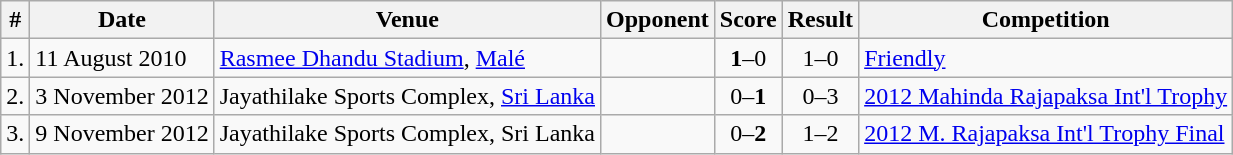<table class="wikitable">
<tr>
<th>#</th>
<th>Date</th>
<th>Venue</th>
<th>Opponent</th>
<th>Score</th>
<th>Result</th>
<th>Competition</th>
</tr>
<tr>
<td>1.</td>
<td>11 August 2010</td>
<td><a href='#'>Rasmee Dhandu Stadium</a>, <a href='#'>Malé</a></td>
<td></td>
<td align=center><strong>1</strong>–0</td>
<td align=center>1–0</td>
<td><a href='#'>Friendly</a></td>
</tr>
<tr>
<td>2.</td>
<td>3 November 2012</td>
<td>Jayathilake Sports Complex, <a href='#'>Sri Lanka</a></td>
<td></td>
<td align=center>0–<strong>1</strong></td>
<td align=center>0–3</td>
<td><a href='#'>2012 Mahinda Rajapaksa Int'l Trophy</a></td>
</tr>
<tr>
<td>3.</td>
<td>9 November 2012</td>
<td>Jayathilake Sports Complex, Sri Lanka</td>
<td></td>
<td align=center>0–<strong>2</strong></td>
<td align=center>1–2</td>
<td><a href='#'>2012 M. Rajapaksa Int'l Trophy Final</a></td>
</tr>
</table>
